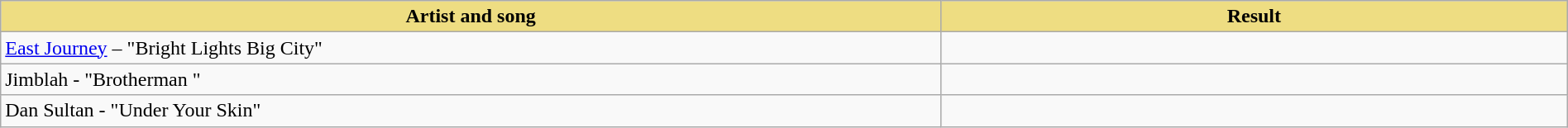<table class="wikitable" width=100%>
<tr>
<th style="width:15%;background:#EEDD82;">Artist and song</th>
<th style="width:10%;background:#EEDD82;">Result</th>
</tr>
<tr>
<td><a href='#'>East Journey</a> – "Bright Lights Big City"</td>
<td></td>
</tr>
<tr>
<td>Jimblah - "Brotherman "</td>
<td></td>
</tr>
<tr>
<td>Dan Sultan - "Under Your Skin"</td>
<td></td>
</tr>
</table>
